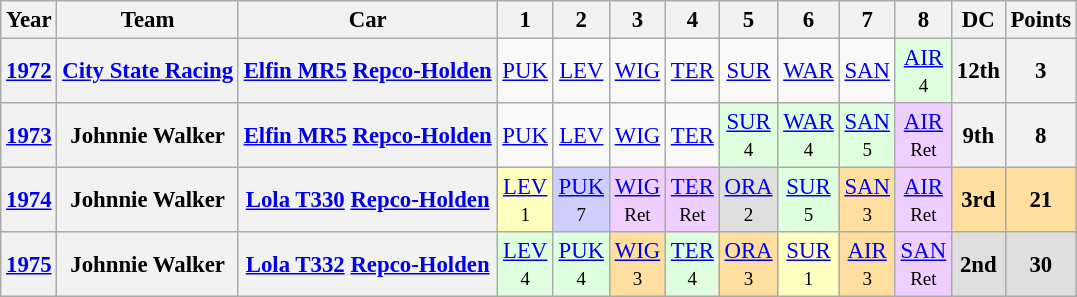<table class="wikitable" style="text-align:center; font-size:95%">
<tr>
<th>Year</th>
<th>Team</th>
<th>Car</th>
<th>1</th>
<th>2</th>
<th>3</th>
<th>4</th>
<th>5</th>
<th>6</th>
<th>7</th>
<th>8</th>
<th>DC</th>
<th>Points</th>
</tr>
<tr>
<th><a href='#'>1972</a></th>
<th> <a href='#'>City State Racing</a></th>
<th><a href='#'>Elfin MR5</a> <a href='#'>Repco-Holden</a></th>
<td><a href='#'>PUK</a></td>
<td><a href='#'>LEV</a></td>
<td><a href='#'>WIG</a></td>
<td><a href='#'>TER</a></td>
<td><a href='#'>SUR</a></td>
<td><a href='#'>WAR</a></td>
<td><a href='#'>SAN</a></td>
<td style=background:#dfffdf><a href='#'>AIR</a><br><small>4</small></td>
<th>12th</th>
<th>3</th>
</tr>
<tr>
<th><a href='#'>1973</a></th>
<th> Johnnie Walker</th>
<th><a href='#'>Elfin MR5</a> <a href='#'>Repco-Holden</a></th>
<td><a href='#'>PUK</a></td>
<td><a href='#'>LEV</a></td>
<td><a href='#'>WIG</a></td>
<td><a href='#'>TER</a></td>
<td style=background:#dfffdf><a href='#'>SUR</a><br><small>4</small></td>
<td style=background:#dfffdf><a href='#'>WAR</a><br><small>4</small></td>
<td style=background:#dfffdf><a href='#'>SAN</a><br><small>5</small></td>
<td style=background:#efcfff><a href='#'>AIR</a><br><small>Ret</small></td>
<th>9th</th>
<th>8</th>
</tr>
<tr>
<th><a href='#'>1974</a></th>
<th> Johnnie Walker</th>
<th><a href='#'>Lola T330</a> <a href='#'>Repco-Holden</a></th>
<td style=background:#ffffbf><a href='#'>LEV</a><br><small>1</small></td>
<td style=background:#cfcfff><a href='#'>PUK</a><br><small>7</small></td>
<td style=background:#efcfff><a href='#'>WIG</a><br><small>Ret</small></td>
<td style=background:#efcfff><a href='#'>TER</a><br><small>Ret</small></td>
<td style=background:#dfdfdf><a href='#'>ORA</a><br><small>2</small></td>
<td style=background:#dfffdf><a href='#'>SUR</a><br><small>5</small></td>
<td style=background:#ffdf9f><a href='#'>SAN</a><br><small>3</small></td>
<td style=background:#efcfff><a href='#'>AIR</a><br><small>Ret</small></td>
<th style=background:#ffdf9f>3rd</th>
<th style=background:#ffdf9f>21</th>
</tr>
<tr>
<th><a href='#'>1975</a></th>
<th> Johnnie Walker</th>
<th><a href='#'>Lola T332</a> <a href='#'>Repco-Holden</a></th>
<td style=background:#dfffdf><a href='#'>LEV</a><br><small>4</small></td>
<td style=background:#dfffdf><a href='#'>PUK</a><br><small>4</small></td>
<td style=background:#ffdf9f><a href='#'>WIG</a><br><small>3</small></td>
<td style=background:#dfffdf><a href='#'>TER</a><br><small>4</small></td>
<td style=background:#ffdf9f><a href='#'>ORA</a><br><small>3</small></td>
<td style=background:#ffffbf><a href='#'>SUR</a><br><small>1</small></td>
<td style=background:#ffdf9f><a href='#'>AIR</a><br><small>3</small></td>
<td style=background:#efcfff><a href='#'>SAN</a><br><small>Ret</small></td>
<th style=background:#dfdfdf>2nd</th>
<th style=background:#dfdfdf>30</th>
</tr>
</table>
